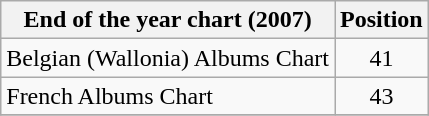<table class="wikitable sortable">
<tr>
<th align="left">End of the year chart (2007)</th>
<th align="center">Position</th>
</tr>
<tr>
<td align="left">Belgian (Wallonia) Albums Chart</td>
<td align="center">41</td>
</tr>
<tr>
<td align="left">French Albums Chart</td>
<td align="center">43</td>
</tr>
<tr>
</tr>
</table>
